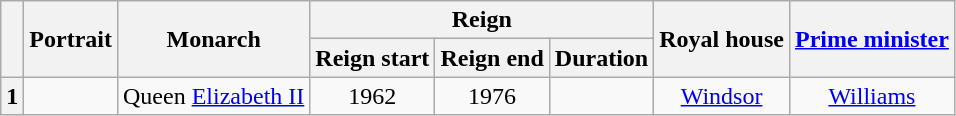<table class="wikitable" style="text-align:center">
<tr>
<th rowspan="2"></th>
<th rowspan="2">Portrait</th>
<th rowspan="2">Monarch<br></th>
<th colspan="3">Reign</th>
<th rowspan="2">Royal house</th>
<th rowspan="2"><a href='#'>Prime minister</a></th>
</tr>
<tr>
<th>Reign start</th>
<th>Reign end</th>
<th>Duration</th>
</tr>
<tr>
<th>1</th>
<td></td>
<td>Queen <a href='#'>Elizabeth II</a><br></td>
<td> 1962</td>
<td> 1976</td>
<td></td>
<td><a href='#'>Windsor</a></td>
<td><a href='#'>Williams</a></td>
</tr>
</table>
